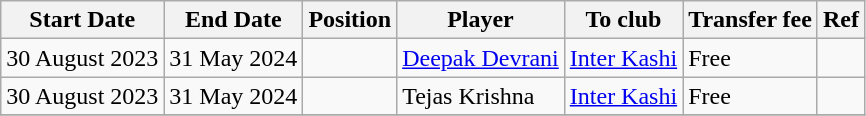<table class="wikitable plainrowheaders" style="text-align:center; text-align:left">
<tr>
<th scope="col">Start Date</th>
<th scope="col">End Date</th>
<th scope="col">Position</th>
<th scope="col">Player</th>
<th scope="col">To club</th>
<th scope="col">Transfer fee</th>
<th scope="col">Ref</th>
</tr>
<tr>
<td>30 August 2023</td>
<td>31 May 2024</td>
<td></td>
<td> <a href='#'>Deepak Devrani</a></td>
<td> <a href='#'>Inter Kashi</a></td>
<td>Free</td>
<td></td>
</tr>
<tr>
<td>30 August 2023</td>
<td>31 May 2024</td>
<td></td>
<td> Tejas Krishna</td>
<td> <a href='#'>Inter Kashi</a></td>
<td>Free</td>
<td></td>
</tr>
<tr>
</tr>
</table>
